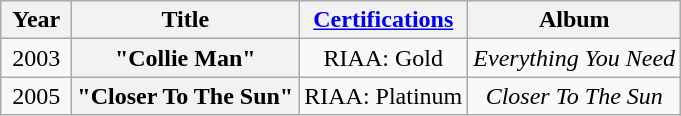<table class="wikitable plainrowheaders" style="text-align:center;">
<tr>
<th scope="col" style="width:2.5em;">Year</th>
<th scope="col">Title</th>
<th scope="col"><a href='#'>Certifications</a></th>
<th scope="col">Album</th>
</tr>
<tr>
<td>2003</td>
<th scope="row">"Collie Man"</th>
<td>RIAA: Gold</td>
<td><em>Everything You Need</em></td>
</tr>
<tr>
<td>2005</td>
<th scope="row">"Closer To The Sun"</th>
<td>RIAA: Platinum</td>
<td><em>Closer To The Sun</em></td>
</tr>
</table>
